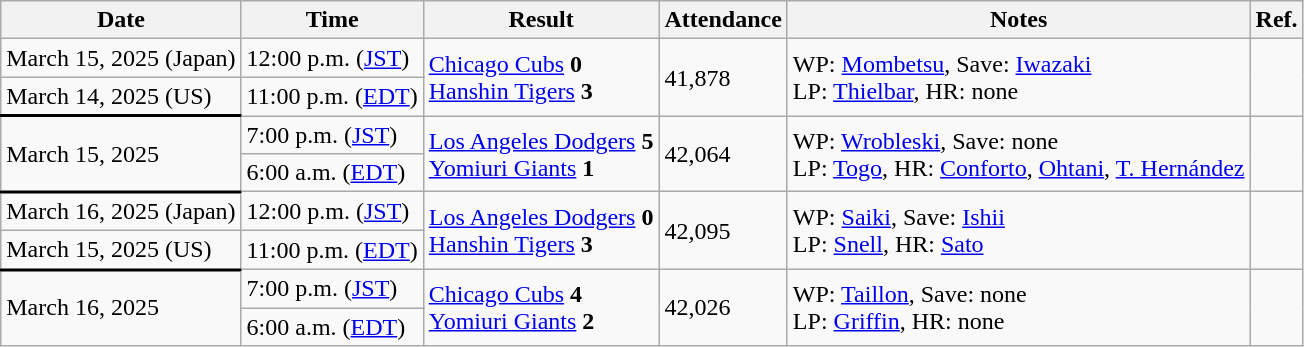<table class="wikitable">
<tr>
<th>Date</th>
<th>Time</th>
<th>Result</th>
<th>Attendance</th>
<th>Notes</th>
<th>Ref.</th>
</tr>
<tr>
<td>March 15, 2025 (Japan)</td>
<td>12:00 p.m. (<a href='#'>JST</a>)</td>
<td rowspan="2"><a href='#'>Chicago Cubs</a> <strong>0</strong><br><a href='#'>Hanshin Tigers</a> <strong>3</strong></td>
<td rowspan=2>41,878</td>
<td rowspan=2>WP: <a href='#'>Mombetsu</a>, Save: <a href='#'>Iwazaki</a><br>LP: <a href='#'>Thielbar</a>, HR: none</td>
<td rowspan=2></td>
</tr>
<tr>
<td style="border-bottom:2px solid black">March 14, 2025 (US)</td>
<td>11:00 p.m. (<a href='#'>EDT</a>)</td>
</tr>
<tr>
<td style="border-bottom:2px solid black" rowspan="2">March 15, 2025</td>
<td>7:00 p.m. (<a href='#'>JST</a>)</td>
<td rowspan="2"><a href='#'>Los Angeles Dodgers</a> <strong>5</strong><br><a href='#'>Yomiuri Giants</a> <strong>1</strong></td>
<td rowspan=2>42,064</td>
<td rowspan=2>WP: <a href='#'>Wrobleski</a>, Save: none<br>LP: <a href='#'>Togo</a>, HR: <a href='#'>Conforto</a>, <a href='#'>Ohtani</a>, <a href='#'>T. Hernández</a></td>
<td rowspan=2></td>
</tr>
<tr>
<td>6:00 a.m. (<a href='#'>EDT</a>)</td>
</tr>
<tr>
<td>March 16, 2025 (Japan)</td>
<td>12:00 p.m. (<a href='#'>JST</a>)</td>
<td rowspan="2"><a href='#'>Los Angeles Dodgers</a> <strong>0</strong><br><a href='#'>Hanshin Tigers</a> <strong>3</strong></td>
<td rowspan=2>42,095</td>
<td rowspan=2>WP: <a href='#'>Saiki</a>, Save: <a href='#'>Ishii</a><br>LP: <a href='#'>Snell</a>, HR: <a href='#'>Sato</a></td>
<td rowspan=2></td>
</tr>
<tr>
<td style="border-bottom:2px solid black">March 15, 2025 (US)</td>
<td>11:00 p.m. (<a href='#'>EDT</a>)</td>
</tr>
<tr>
<td rowspan="2">March 16, 2025</td>
<td>7:00 p.m. (<a href='#'>JST</a>)</td>
<td rowspan="2"><a href='#'>Chicago Cubs</a> <strong>4</strong><br><a href='#'>Yomiuri Giants</a> <strong>2</strong></td>
<td rowspan=2>42,026</td>
<td rowspan=2>WP: <a href='#'>Taillon</a>, Save: none<br>LP: <a href='#'>Griffin</a>, HR: none</td>
<td rowspan=2></td>
</tr>
<tr>
<td>6:00 a.m. (<a href='#'>EDT</a>)</td>
</tr>
</table>
